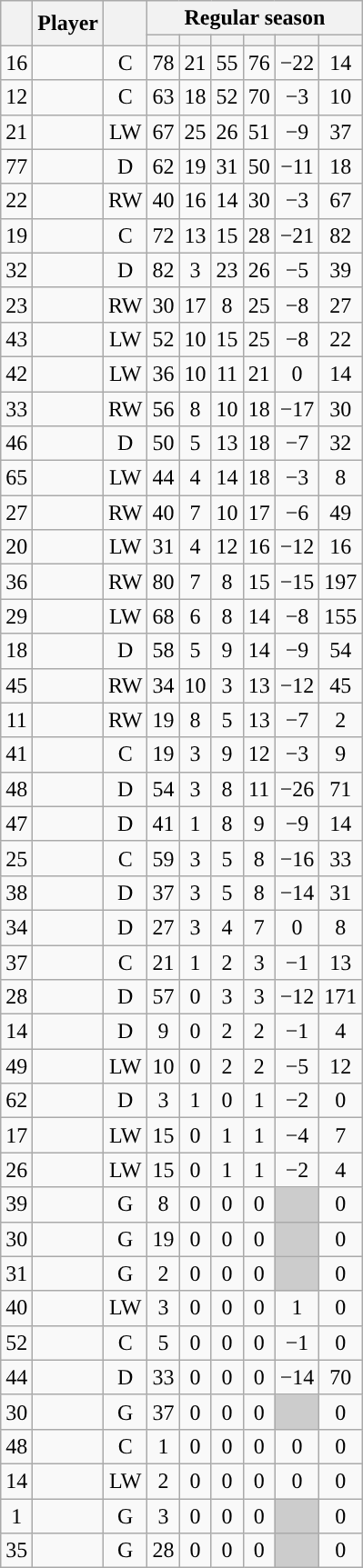<table class="wikitable sortable plainrowheaders" style="text-align:center;">
<tr>
<th scope="col" data-sort-type="number" rowspan="2"></th>
<th scope="col" rowspan="2">Player</th>
<th scope="col" rowspan="2"></th>
<th scope=colgroup colspan=6>Regular season</th>
</tr>
<tr>
<th scope="col" data-sort-type="number"></th>
<th scope="col" data-sort-type="number"></th>
<th scope="col" data-sort-type="number"></th>
<th scope="col" data-sort-type="number"></th>
<th scope="col" data-sort-type="number"></th>
<th scope="col" data-sort-type="number"></th>
</tr>
<tr>
<td scope="row">16</td>
<td align="left"></td>
<td>C</td>
<td>78</td>
<td>21</td>
<td>55</td>
<td>76</td>
<td>−22</td>
<td>14</td>
</tr>
<tr>
<td scope="row">12</td>
<td align="left"></td>
<td>C</td>
<td>63</td>
<td>18</td>
<td>52</td>
<td>70</td>
<td>−3</td>
<td>10</td>
</tr>
<tr>
<td scope="row">21</td>
<td align="left"></td>
<td>LW</td>
<td>67</td>
<td>25</td>
<td>26</td>
<td>51</td>
<td>−9</td>
<td>37</td>
</tr>
<tr>
<td scope="row">77</td>
<td align="left"></td>
<td>D</td>
<td>62</td>
<td>19</td>
<td>31</td>
<td>50</td>
<td>−11</td>
<td>18</td>
</tr>
<tr>
<td scope="row">22</td>
<td align="left"></td>
<td>RW</td>
<td>40</td>
<td>16</td>
<td>14</td>
<td>30</td>
<td>−3</td>
<td>67</td>
</tr>
<tr>
<td scope="row">19</td>
<td align="left"></td>
<td>C</td>
<td>72</td>
<td>13</td>
<td>15</td>
<td>28</td>
<td>−21</td>
<td>82</td>
</tr>
<tr>
<td scope="row">32</td>
<td align="left"></td>
<td>D</td>
<td>82</td>
<td>3</td>
<td>23</td>
<td>26</td>
<td>−5</td>
<td>39</td>
</tr>
<tr>
<td scope="row">23</td>
<td align="left"></td>
<td>RW</td>
<td>30</td>
<td>17</td>
<td>8</td>
<td>25</td>
<td>−8</td>
<td>27</td>
</tr>
<tr>
<td scope="row">43</td>
<td align="left"></td>
<td>LW</td>
<td>52</td>
<td>10</td>
<td>15</td>
<td>25</td>
<td>−8</td>
<td>22</td>
</tr>
<tr>
<td scope="row">42</td>
<td align="left"></td>
<td>LW</td>
<td>36</td>
<td>10</td>
<td>11</td>
<td>21</td>
<td>0</td>
<td>14</td>
</tr>
<tr>
<td scope="row">33</td>
<td align="left"></td>
<td>RW</td>
<td>56</td>
<td>8</td>
<td>10</td>
<td>18</td>
<td>−17</td>
<td>30</td>
</tr>
<tr>
<td scope="row">46</td>
<td align="left"></td>
<td>D</td>
<td>50</td>
<td>5</td>
<td>13</td>
<td>18</td>
<td>−7</td>
<td>32</td>
</tr>
<tr>
<td scope="row">65</td>
<td align="left"></td>
<td>LW</td>
<td>44</td>
<td>4</td>
<td>14</td>
<td>18</td>
<td>−3</td>
<td>8</td>
</tr>
<tr>
<td scope="row">27</td>
<td align="left"></td>
<td>RW</td>
<td>40</td>
<td>7</td>
<td>10</td>
<td>17</td>
<td>−6</td>
<td>49</td>
</tr>
<tr>
<td scope="row">20</td>
<td align="left"></td>
<td>LW</td>
<td>31</td>
<td>4</td>
<td>12</td>
<td>16</td>
<td>−12</td>
<td>16</td>
</tr>
<tr>
<td scope="row">36</td>
<td align="left"></td>
<td>RW</td>
<td>80</td>
<td>7</td>
<td>8</td>
<td>15</td>
<td>−15</td>
<td>197</td>
</tr>
<tr>
<td scope="row">29</td>
<td align="left"></td>
<td>LW</td>
<td>68</td>
<td>6</td>
<td>8</td>
<td>14</td>
<td>−8</td>
<td>155</td>
</tr>
<tr>
<td scope="row">18</td>
<td align="left"></td>
<td>D</td>
<td>58</td>
<td>5</td>
<td>9</td>
<td>14</td>
<td>−9</td>
<td>54</td>
</tr>
<tr>
<td scope="row">45</td>
<td align="left"></td>
<td>RW</td>
<td>34</td>
<td>10</td>
<td>3</td>
<td>13</td>
<td>−12</td>
<td>45</td>
</tr>
<tr>
<td scope="row">11</td>
<td align="left"></td>
<td>RW</td>
<td>19</td>
<td>8</td>
<td>5</td>
<td>13</td>
<td>−7</td>
<td>2</td>
</tr>
<tr>
<td scope="row">41</td>
<td align="left"></td>
<td>C</td>
<td>19</td>
<td>3</td>
<td>9</td>
<td>12</td>
<td>−3</td>
<td>9</td>
</tr>
<tr>
<td scope="row">48</td>
<td align="left"></td>
<td>D</td>
<td>54</td>
<td>3</td>
<td>8</td>
<td>11</td>
<td>−26</td>
<td>71</td>
</tr>
<tr>
<td scope="row">47</td>
<td align="left"></td>
<td>D</td>
<td>41</td>
<td>1</td>
<td>8</td>
<td>9</td>
<td>−9</td>
<td>14</td>
</tr>
<tr>
<td scope="row">25</td>
<td align="left"></td>
<td>C</td>
<td>59</td>
<td>3</td>
<td>5</td>
<td>8</td>
<td>−16</td>
<td>33</td>
</tr>
<tr>
<td scope="row">38</td>
<td align="left"></td>
<td>D</td>
<td>37</td>
<td>3</td>
<td>5</td>
<td>8</td>
<td>−14</td>
<td>31</td>
</tr>
<tr>
<td scope="row">34</td>
<td align="left"></td>
<td>D</td>
<td>27</td>
<td>3</td>
<td>4</td>
<td>7</td>
<td>0</td>
<td>8</td>
</tr>
<tr>
<td scope="row">37</td>
<td align="left"></td>
<td>C</td>
<td>21</td>
<td>1</td>
<td>2</td>
<td>3</td>
<td>−1</td>
<td>13</td>
</tr>
<tr>
<td scope="row">28</td>
<td align="left"></td>
<td>D</td>
<td>57</td>
<td>0</td>
<td>3</td>
<td>3</td>
<td>−12</td>
<td>171</td>
</tr>
<tr>
<td scope="row">14</td>
<td align="left"></td>
<td>D</td>
<td>9</td>
<td>0</td>
<td>2</td>
<td>2</td>
<td>−1</td>
<td>4</td>
</tr>
<tr>
<td scope="row">49</td>
<td align="left"></td>
<td>LW</td>
<td>10</td>
<td>0</td>
<td>2</td>
<td>2</td>
<td>−5</td>
<td>12</td>
</tr>
<tr>
<td scope="row">62</td>
<td align="left"></td>
<td>D</td>
<td>3</td>
<td>1</td>
<td>0</td>
<td>1</td>
<td>−2</td>
<td>0</td>
</tr>
<tr>
<td scope="row">17</td>
<td align="left"></td>
<td>LW</td>
<td>15</td>
<td>0</td>
<td>1</td>
<td>1</td>
<td>−4</td>
<td>7</td>
</tr>
<tr>
<td scope="row">26</td>
<td align="left"></td>
<td>LW</td>
<td>15</td>
<td>0</td>
<td>1</td>
<td>1</td>
<td>−2</td>
<td>4</td>
</tr>
<tr>
<td scope="row">39</td>
<td align="left"></td>
<td>G</td>
<td>8</td>
<td>0</td>
<td>0</td>
<td>0</td>
<td style="background:#ccc"></td>
<td>0</td>
</tr>
<tr>
<td scope="row">30</td>
<td align="left"></td>
<td>G</td>
<td>19</td>
<td>0</td>
<td>0</td>
<td>0</td>
<td style="background:#ccc"></td>
<td>0</td>
</tr>
<tr>
<td scope="row">31</td>
<td align="left"></td>
<td>G</td>
<td>2</td>
<td>0</td>
<td>0</td>
<td>0</td>
<td style="background:#ccc"></td>
<td>0</td>
</tr>
<tr>
<td scope="row">40</td>
<td align="left"></td>
<td>LW</td>
<td>3</td>
<td>0</td>
<td>0</td>
<td>0</td>
<td>1</td>
<td>0</td>
</tr>
<tr>
<td scope="row">52</td>
<td align="left"></td>
<td>C</td>
<td>5</td>
<td>0</td>
<td>0</td>
<td>0</td>
<td>−1</td>
<td>0</td>
</tr>
<tr>
<td scope="row">44</td>
<td align="left"></td>
<td>D</td>
<td>33</td>
<td>0</td>
<td>0</td>
<td>0</td>
<td>−14</td>
<td>70</td>
</tr>
<tr>
<td scope="row">30</td>
<td align="left"></td>
<td>G</td>
<td>37</td>
<td>0</td>
<td>0</td>
<td>0</td>
<td style="background:#ccc"></td>
<td>0</td>
</tr>
<tr>
<td scope="row">48</td>
<td align="left"></td>
<td>C</td>
<td>1</td>
<td>0</td>
<td>0</td>
<td>0</td>
<td>0</td>
<td>0</td>
</tr>
<tr>
<td scope="row">14</td>
<td align="left"></td>
<td>LW</td>
<td>2</td>
<td>0</td>
<td>0</td>
<td>0</td>
<td>0</td>
<td>0</td>
</tr>
<tr>
<td scope="row">1</td>
<td align="left"></td>
<td>G</td>
<td>3</td>
<td>0</td>
<td>0</td>
<td>0</td>
<td style="background:#ccc"></td>
<td>0</td>
</tr>
<tr>
<td scope="row">35</td>
<td align="left"></td>
<td>G</td>
<td>28</td>
<td>0</td>
<td>0</td>
<td>0</td>
<td style="background:#ccc"></td>
<td>0</td>
</tr>
</table>
